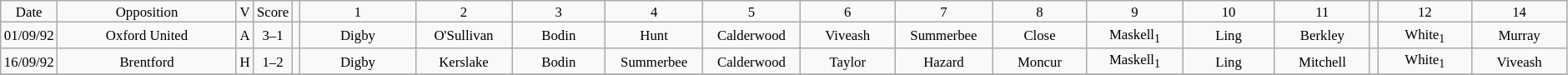<table class="wikitable" style="font-size: 70%; text-align: center;">
<tr style="text-align:center;">
<td style="width:10px; ">Date</td>
<td style="width:150px; ">Opposition</td>
<td style="width:5px; ">V</td>
<td style="width:5px; ">Score</td>
<td style="width:1px; text-align:center;"></td>
<td style="width:95px; ">1</td>
<td style="width:75px; ">2</td>
<td style="width:75px; ">3</td>
<td style="width:75px; ">4</td>
<td style="width:75px; ">5</td>
<td style="width:75px; ">6</td>
<td style="width:75px; ">7</td>
<td style="width:75px; ">8</td>
<td style="width:75px; ">9</td>
<td style="width:75px; ">10</td>
<td style="width:75px; ">11</td>
<td style="width:1px; text-align:center;"></td>
<td style="width:75px; ">12</td>
<td style="width:75px; ">14</td>
</tr>
<tr>
<td>01/09/92</td>
<td>Oxford United</td>
<td>A</td>
<td>3–1</td>
<td></td>
<td>Digby</td>
<td>O'Sullivan</td>
<td>Bodin</td>
<td>Hunt</td>
<td>Calderwood</td>
<td>Viveash</td>
<td>Summerbee</td>
<td>Close</td>
<td>Maskell<sub>1</sub></td>
<td>Ling</td>
<td>Berkley</td>
<td></td>
<td>White<sub>1</sub></td>
<td>Murray</td>
</tr>
<tr>
<td>16/09/92</td>
<td>Brentford</td>
<td>H</td>
<td>1–2</td>
<td></td>
<td>Digby</td>
<td>Kerslake</td>
<td>Bodin</td>
<td>Summerbee</td>
<td>Calderwood</td>
<td>Taylor</td>
<td>Hazard</td>
<td>Moncur</td>
<td>Maskell<sub>1</sub></td>
<td>Ling</td>
<td>Mitchell</td>
<td></td>
<td>White<sub>1</sub></td>
<td>Viveash</td>
</tr>
<tr>
</tr>
</table>
